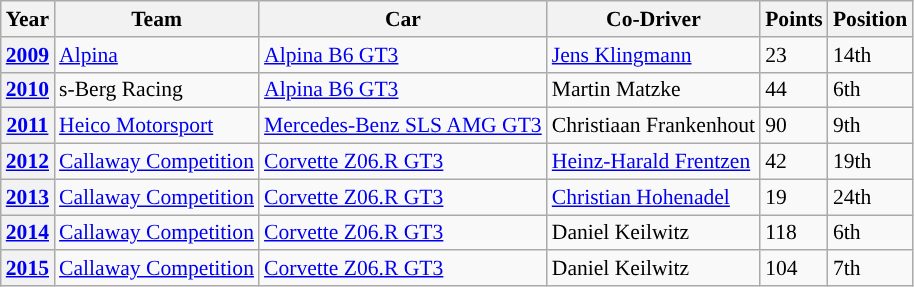<table class="wikitable" style="font-size: 90%;">
<tr>
<th>Year</th>
<th>Team</th>
<th>Car</th>
<th>Co-Driver</th>
<th>Points</th>
<th>Position</th>
</tr>
<tr>
<th [2009 ADAC GT Masters Series season><a href='#'>2009</a></th>
<td><a href='#'>Alpina</a></td>
<td><a href='#'>Alpina B6 GT3</a></td>
<td> <a href='#'>Jens Klingmann</a></td>
<td>23</td>
<td>14th</td>
</tr>
<tr>
<th [2010 ADAC GT Masters Series season><a href='#'>2010</a></th>
<td>s-Berg Racing</td>
<td><a href='#'>Alpina B6 GT3</a></td>
<td> Martin Matzke</td>
<td>44</td>
<td>6th</td>
</tr>
<tr>
<th [2011 ADAC GT Masters Series season><a href='#'>2011</a></th>
<td><a href='#'>Heico Motorsport</a></td>
<td><a href='#'>Mercedes-Benz SLS AMG GT3</a></td>
<td> Christiaan Frankenhout</td>
<td>90</td>
<td>9th</td>
</tr>
<tr>
<th [2012 ADAC GT Masters Series season><a href='#'>2012</a></th>
<td><a href='#'>Callaway Competition</a></td>
<td><a href='#'>Corvette Z06.R GT3</a></td>
<td> <a href='#'>Heinz-Harald Frentzen</a></td>
<td>42</td>
<td>19th</td>
</tr>
<tr>
<th [2013 ADAC GT Masters Series season><a href='#'>2013</a></th>
<td><a href='#'>Callaway Competition</a></td>
<td><a href='#'>Corvette Z06.R GT3</a></td>
<td> <a href='#'>Christian Hohenadel</a></td>
<td>19</td>
<td>24th</td>
</tr>
<tr>
<th [2014 ADAC GT Masters Series season><a href='#'>2014</a></th>
<td><a href='#'>Callaway Competition</a></td>
<td><a href='#'>Corvette Z06.R GT3</a></td>
<td> Daniel Keilwitz</td>
<td>118</td>
<td>6th</td>
</tr>
<tr>
<th [2015 ADAC GT Masters Series season><a href='#'>2015</a></th>
<td><a href='#'>Callaway Competition</a></td>
<td><a href='#'>Corvette Z06.R GT3</a></td>
<td> Daniel Keilwitz</td>
<td>104</td>
<td>7th</td>
</tr>
</table>
